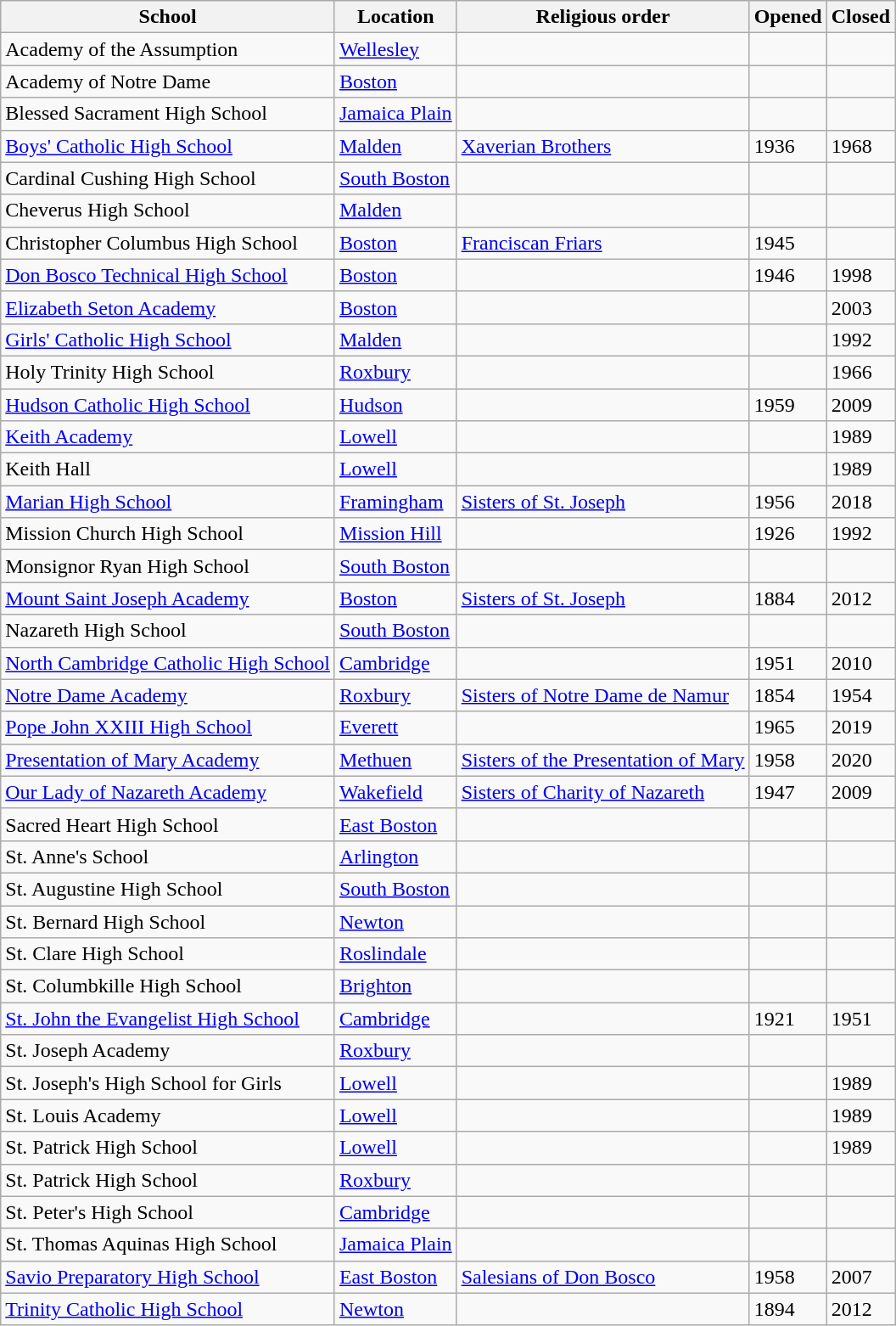<table class="wikitable">
<tr>
<th>School</th>
<th>Location</th>
<th>Religious order</th>
<th>Opened</th>
<th>Closed</th>
</tr>
<tr>
<td>Academy of the Assumption</td>
<td><a href='#'>Wellesley</a></td>
<td></td>
<td></td>
<td></td>
</tr>
<tr>
<td>Academy of Notre Dame</td>
<td><a href='#'>Boston</a></td>
<td></td>
<td></td>
<td></td>
</tr>
<tr>
<td>Blessed Sacrament High School</td>
<td><a href='#'>Jamaica Plain</a></td>
<td></td>
<td></td>
<td></td>
</tr>
<tr>
<td><a href='#'>Boys' Catholic High School</a></td>
<td><a href='#'>Malden</a></td>
<td><a href='#'>Xaverian Brothers</a></td>
<td>1936</td>
<td>1968</td>
</tr>
<tr>
<td>Cardinal Cushing High School</td>
<td><a href='#'>South Boston</a></td>
<td></td>
<td></td>
<td></td>
</tr>
<tr>
<td>Cheverus High School</td>
<td><a href='#'>Malden</a></td>
<td></td>
<td></td>
<td></td>
</tr>
<tr>
<td>Christopher Columbus High School</td>
<td><a href='#'>Boston</a></td>
<td><a href='#'>Franciscan Friars</a></td>
<td>1945</td>
<td></td>
</tr>
<tr>
<td><a href='#'>Don Bosco Technical High School</a></td>
<td><a href='#'>Boston</a></td>
<td></td>
<td>1946</td>
<td>1998</td>
</tr>
<tr>
<td><a href='#'>Elizabeth Seton Academy</a></td>
<td><a href='#'>Boston</a></td>
<td></td>
<td></td>
<td>2003</td>
</tr>
<tr>
<td><a href='#'>Girls' Catholic High School</a></td>
<td><a href='#'>Malden</a></td>
<td></td>
<td></td>
<td>1992</td>
</tr>
<tr>
<td>Holy Trinity High School</td>
<td><a href='#'>Roxbury</a></td>
<td></td>
<td></td>
<td>1966</td>
</tr>
<tr>
<td><a href='#'>Hudson Catholic High School</a></td>
<td><a href='#'>Hudson</a></td>
<td></td>
<td>1959</td>
<td>2009</td>
</tr>
<tr>
<td><a href='#'>Keith Academy</a></td>
<td><a href='#'>Lowell</a></td>
<td></td>
<td></td>
<td>1989</td>
</tr>
<tr>
<td>Keith Hall</td>
<td><a href='#'>Lowell</a></td>
<td></td>
<td></td>
<td>1989</td>
</tr>
<tr>
<td><a href='#'>Marian High School</a></td>
<td><a href='#'>Framingham</a></td>
<td><a href='#'>Sisters of St. Joseph</a></td>
<td>1956</td>
<td>2018</td>
</tr>
<tr>
<td>Mission Church High School</td>
<td><a href='#'>Mission Hill</a></td>
<td></td>
<td>1926</td>
<td>1992</td>
</tr>
<tr>
<td>Monsignor Ryan High School</td>
<td><a href='#'>South Boston</a></td>
<td></td>
<td></td>
<td></td>
</tr>
<tr>
<td><a href='#'>Mount Saint Joseph Academy</a></td>
<td><a href='#'>Boston</a></td>
<td><a href='#'>Sisters of St. Joseph</a></td>
<td>1884</td>
<td>2012</td>
</tr>
<tr>
<td>Nazareth High School</td>
<td><a href='#'>South Boston</a></td>
<td></td>
<td></td>
<td></td>
</tr>
<tr>
<td><a href='#'>North Cambridge Catholic High School</a></td>
<td><a href='#'>Cambridge</a></td>
<td></td>
<td>1951</td>
<td>2010</td>
</tr>
<tr>
<td><a href='#'>Notre Dame Academy</a></td>
<td><a href='#'>Roxbury</a></td>
<td><a href='#'>Sisters of Notre Dame de Namur</a></td>
<td>1854</td>
<td>1954</td>
</tr>
<tr>
<td><a href='#'>Pope John XXIII High School</a></td>
<td><a href='#'>Everett</a></td>
<td></td>
<td>1965</td>
<td>2019</td>
</tr>
<tr>
<td><a href='#'>Presentation of Mary Academy</a></td>
<td><a href='#'>Methuen</a></td>
<td><a href='#'>Sisters of the Presentation of Mary</a></td>
<td>1958</td>
<td>2020</td>
</tr>
<tr>
<td><a href='#'>Our Lady of Nazareth Academy</a></td>
<td><a href='#'>Wakefield</a></td>
<td><a href='#'>Sisters of Charity of Nazareth</a></td>
<td>1947</td>
<td>2009</td>
</tr>
<tr>
<td>Sacred Heart High School</td>
<td><a href='#'>East Boston</a></td>
<td></td>
<td></td>
</tr>
<tr>
<td>St. Anne's School</td>
<td><a href='#'>Arlington</a></td>
<td></td>
<td></td>
<td></td>
</tr>
<tr>
<td>St. Augustine High School</td>
<td><a href='#'>South Boston</a></td>
<td></td>
<td></td>
<td></td>
</tr>
<tr>
<td>St. Bernard High School</td>
<td><a href='#'>Newton</a></td>
<td></td>
<td></td>
<td></td>
</tr>
<tr>
<td>St. Clare High School</td>
<td><a href='#'>Roslindale</a></td>
<td></td>
<td></td>
<td></td>
</tr>
<tr>
<td>St. Columbkille High School</td>
<td><a href='#'>Brighton</a></td>
<td></td>
<td></td>
<td></td>
</tr>
<tr>
<td><a href='#'>St. John the Evangelist High School</a></td>
<td><a href='#'>Cambridge</a></td>
<td></td>
<td>1921</td>
<td>1951</td>
</tr>
<tr>
<td>St. Joseph Academy</td>
<td><a href='#'>Roxbury</a></td>
<td></td>
<td></td>
<td></td>
</tr>
<tr>
<td>St. Joseph's High School for Girls</td>
<td><a href='#'>Lowell</a></td>
<td></td>
<td></td>
<td>1989</td>
</tr>
<tr>
<td>St. Louis Academy</td>
<td><a href='#'>Lowell</a></td>
<td></td>
<td></td>
<td>1989</td>
</tr>
<tr>
<td>St. Patrick High School</td>
<td><a href='#'>Lowell</a></td>
<td></td>
<td></td>
<td>1989</td>
</tr>
<tr>
<td>St. Patrick High School</td>
<td><a href='#'>Roxbury</a></td>
<td></td>
<td></td>
<td></td>
</tr>
<tr>
<td>St. Peter's High School</td>
<td><a href='#'>Cambridge</a></td>
<td></td>
<td></td>
<td></td>
</tr>
<tr>
<td>St. Thomas Aquinas High School</td>
<td><a href='#'>Jamaica Plain</a></td>
<td></td>
<td></td>
<td></td>
</tr>
<tr>
<td><a href='#'>Savio Preparatory High School</a></td>
<td><a href='#'>East Boston</a></td>
<td><a href='#'>Salesians of Don Bosco</a></td>
<td>1958</td>
<td>2007</td>
</tr>
<tr>
<td><a href='#'>Trinity Catholic High School</a></td>
<td><a href='#'>Newton</a></td>
<td></td>
<td>1894</td>
<td>2012</td>
</tr>
</table>
